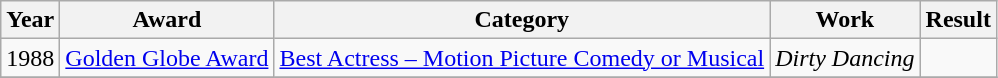<table class="wikitable sortable">
<tr style="text-align:center;">
<th>Year</th>
<th>Award</th>
<th>Category</th>
<th>Work</th>
<th>Result</th>
</tr>
<tr>
<td>1988</td>
<td><a href='#'>Golden Globe Award</a></td>
<td><a href='#'>Best Actress – Motion Picture Comedy or Musical</a></td>
<td><em>Dirty Dancing</em></td>
<td></td>
</tr>
<tr>
</tr>
</table>
